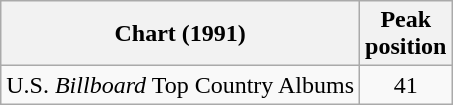<table class="wikitable">
<tr>
<th>Chart (1991)</th>
<th>Peak<br>position</th>
</tr>
<tr>
<td>U.S. <em>Billboard</em> Top Country Albums</td>
<td align="center">41</td>
</tr>
</table>
